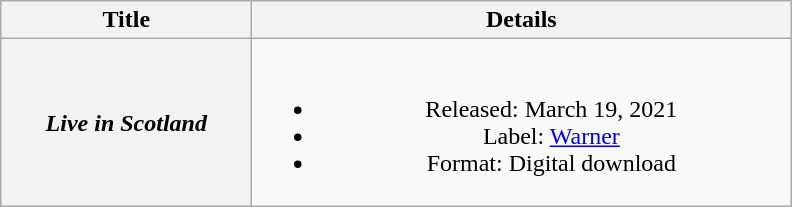<table class="wikitable plainrowheaders" style="text-align:center">
<tr>
<th scope="col" style="width:10em;">Title</th>
<th scope="col" style="width:22em;">Details</th>
</tr>
<tr>
<th scope="row"><em>Live in Scotland</em></th>
<td><br><ul><li>Released: March 19, 2021</li><li>Label: <a href='#'>Warner</a></li><li>Format: Digital download</li></ul></td>
</tr>
</table>
